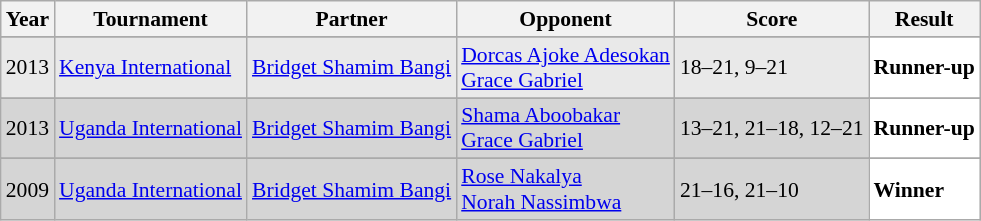<table class="sortable wikitable" style="font-size: 90%;">
<tr>
<th>Year</th>
<th>Tournament</th>
<th>Partner</th>
<th>Opponent</th>
<th>Score</th>
<th>Result</th>
</tr>
<tr>
</tr>
<tr style="background:#E9E9E9">
<td align="center">2013</td>
<td align="left"><a href='#'>Kenya International</a></td>
<td align="left"> <a href='#'>Bridget Shamim Bangi</a></td>
<td align="left"> <a href='#'>Dorcas Ajoke Adesokan</a><br> <a href='#'>Grace Gabriel</a></td>
<td align="left">18–21, 9–21</td>
<td style="text-align:left; background:white"> <strong>Runner-up</strong></td>
</tr>
<tr>
</tr>
<tr style="background:#D5D5D5">
<td align="center">2013</td>
<td align="left"><a href='#'>Uganda International</a></td>
<td align="left"> <a href='#'>Bridget Shamim Bangi</a></td>
<td align="left"> <a href='#'>Shama Aboobakar</a><br> <a href='#'>Grace Gabriel</a></td>
<td align="left">13–21, 21–18, 12–21</td>
<td style="text-align:left; background:white"> <strong>Runner-up</strong></td>
</tr>
<tr>
</tr>
<tr style="background:#D5D5D5">
<td align="center">2009</td>
<td align="left"><a href='#'>Uganda International</a></td>
<td align="left"> <a href='#'>Bridget Shamim Bangi</a></td>
<td align="left"> <a href='#'>Rose Nakalya</a><br> <a href='#'>Norah Nassimbwa</a></td>
<td align="left">21–16, 21–10</td>
<td style="text-align:left; background:white"> <strong>Winner</strong></td>
</tr>
</table>
